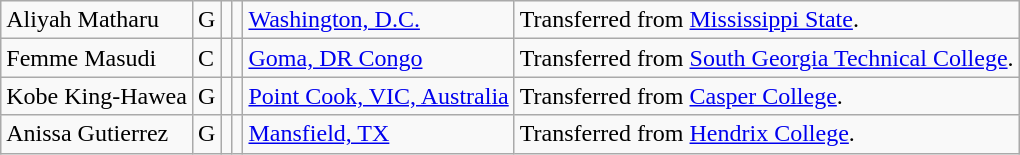<table class="wikitable sortable" border="1">
<tr>
<td sortname>Aliyah Matharu</td>
<td>G</td>
<td></td>
<td></td>
<td><a href='#'>Washington, D.C.</a></td>
<td>Transferred from <a href='#'>Mississippi State</a>.</td>
</tr>
<tr>
<td sortname>Femme Masudi</td>
<td>C</td>
<td></td>
<td></td>
<td><a href='#'>Goma, DR Congo</a></td>
<td>Transferred from <a href='#'>South Georgia Technical College</a>.</td>
</tr>
<tr>
<td sortname>Kobe King-Hawea</td>
<td>G</td>
<td></td>
<td></td>
<td><a href='#'>Point Cook, VIC, Australia</a></td>
<td>Transferred from <a href='#'>Casper College</a>.</td>
</tr>
<tr>
<td sortname>Anissa Gutierrez</td>
<td>G</td>
<td></td>
<td></td>
<td><a href='#'>Mansfield, TX</a></td>
<td>Transferred from <a href='#'>Hendrix College</a>.</td>
</tr>
</table>
